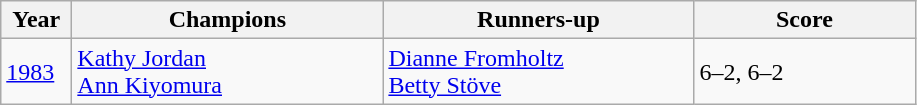<table class="wikitable">
<tr>
<th style="width:40px">Year</th>
<th style="width:200px">Champions</th>
<th style="width:200px">Runners-up</th>
<th style="width:140px" class="unsortable">Score</th>
</tr>
<tr>
<td><a href='#'>1983</a></td>
<td> <a href='#'>Kathy Jordan</a> <br>  <a href='#'>Ann Kiyomura</a></td>
<td> <a href='#'>Dianne Fromholtz</a> <br>  <a href='#'>Betty Stöve</a></td>
<td>6–2, 6–2</td>
</tr>
</table>
